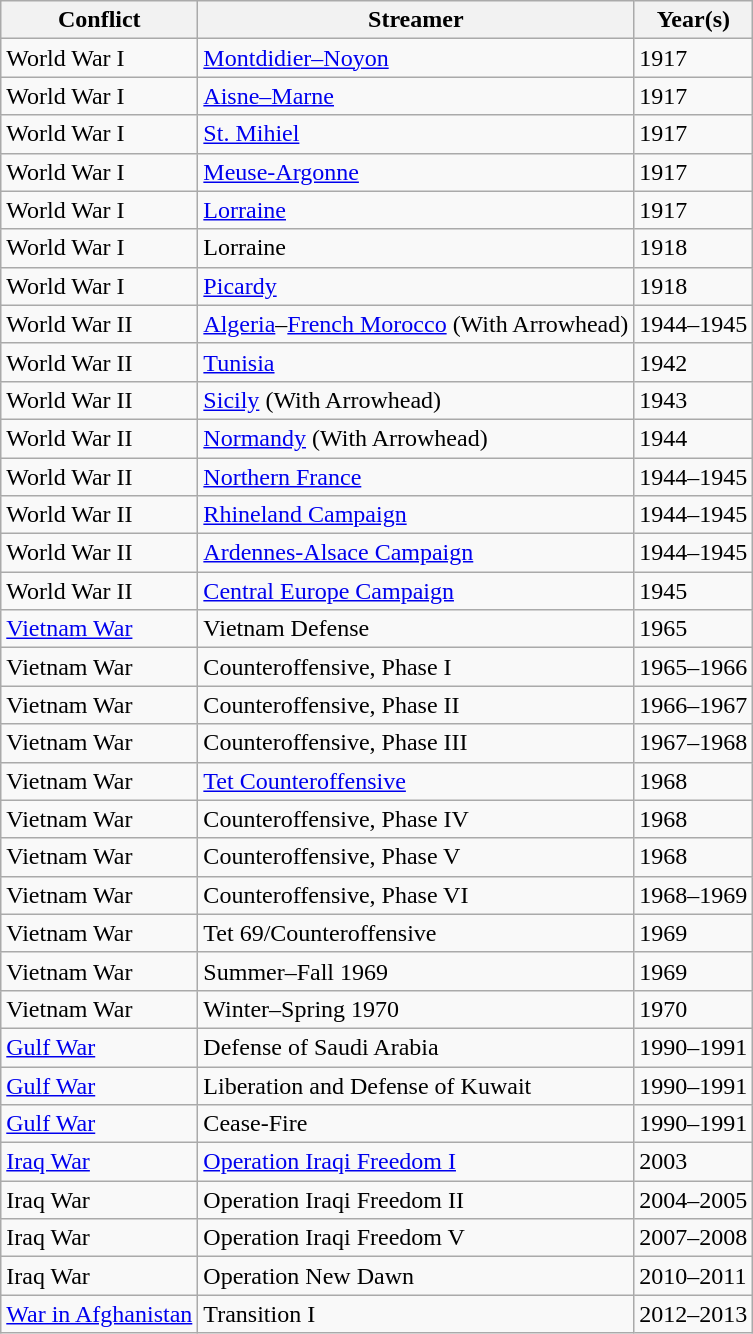<table class=wikitable>
<tr>
<th>Conflict</th>
<th>Streamer</th>
<th>Year(s)</th>
</tr>
<tr>
<td>World War I</td>
<td><a href='#'>Montdidier–Noyon</a></td>
<td>1917</td>
</tr>
<tr>
<td>World War I</td>
<td><a href='#'>Aisne–Marne</a></td>
<td>1917</td>
</tr>
<tr>
<td>World War I</td>
<td><a href='#'>St. Mihiel</a></td>
<td>1917</td>
</tr>
<tr>
<td>World War I</td>
<td><a href='#'>Meuse-Argonne</a></td>
<td>1917</td>
</tr>
<tr>
<td>World War I</td>
<td><a href='#'>Lorraine</a></td>
<td>1917</td>
</tr>
<tr>
<td>World War I</td>
<td>Lorraine</td>
<td>1918</td>
</tr>
<tr>
<td>World War I</td>
<td><a href='#'>Picardy</a></td>
<td>1918</td>
</tr>
<tr>
<td>World War II</td>
<td><a href='#'>Algeria</a>–<a href='#'>French Morocco</a> (With Arrowhead)</td>
<td>1944–1945</td>
</tr>
<tr>
<td>World War II</td>
<td><a href='#'>Tunisia</a></td>
<td>1942</td>
</tr>
<tr>
<td>World War II</td>
<td><a href='#'>Sicily</a> (With Arrowhead)</td>
<td>1943</td>
</tr>
<tr>
<td>World War II</td>
<td><a href='#'>Normandy</a> (With Arrowhead)</td>
<td>1944</td>
</tr>
<tr>
<td>World War II</td>
<td><a href='#'>Northern France</a></td>
<td>1944–1945</td>
</tr>
<tr>
<td>World War II</td>
<td><a href='#'>Rhineland Campaign</a></td>
<td>1944–1945</td>
</tr>
<tr>
<td>World War II</td>
<td><a href='#'>Ardennes-Alsace Campaign</a></td>
<td>1944–1945</td>
</tr>
<tr>
<td>World War II</td>
<td><a href='#'>Central Europe Campaign</a></td>
<td>1945</td>
</tr>
<tr>
<td><a href='#'>Vietnam War</a></td>
<td>Vietnam Defense</td>
<td>1965</td>
</tr>
<tr>
<td>Vietnam War</td>
<td>Counteroffensive, Phase I</td>
<td>1965–1966</td>
</tr>
<tr>
<td>Vietnam War</td>
<td>Counteroffensive, Phase II</td>
<td>1966–1967</td>
</tr>
<tr>
<td>Vietnam War</td>
<td>Counteroffensive, Phase III</td>
<td>1967–1968</td>
</tr>
<tr>
<td>Vietnam War</td>
<td><a href='#'>Tet Counteroffensive</a></td>
<td>1968</td>
</tr>
<tr>
<td>Vietnam War</td>
<td>Counteroffensive, Phase IV</td>
<td>1968</td>
</tr>
<tr>
<td>Vietnam War</td>
<td>Counteroffensive, Phase V</td>
<td>1968</td>
</tr>
<tr>
<td>Vietnam War</td>
<td>Counteroffensive, Phase VI</td>
<td>1968–1969</td>
</tr>
<tr>
<td>Vietnam War</td>
<td>Tet 69/Counteroffensive</td>
<td>1969</td>
</tr>
<tr>
<td>Vietnam War</td>
<td>Summer–Fall 1969</td>
<td>1969</td>
</tr>
<tr>
<td>Vietnam War</td>
<td>Winter–Spring 1970</td>
<td>1970</td>
</tr>
<tr>
<td><a href='#'>Gulf War</a></td>
<td>Defense of Saudi Arabia</td>
<td>1990–1991</td>
</tr>
<tr>
<td><a href='#'>Gulf War</a></td>
<td>Liberation and Defense of Kuwait</td>
<td>1990–1991</td>
</tr>
<tr>
<td><a href='#'>Gulf War</a></td>
<td>Cease-Fire</td>
<td>1990–1991</td>
</tr>
<tr>
<td><a href='#'>Iraq War</a></td>
<td><a href='#'>Operation Iraqi Freedom I</a></td>
<td>2003</td>
</tr>
<tr>
<td>Iraq War</td>
<td>Operation Iraqi Freedom II</td>
<td>2004–2005</td>
</tr>
<tr>
<td>Iraq War</td>
<td>Operation Iraqi Freedom V</td>
<td>2007–2008</td>
</tr>
<tr>
<td>Iraq War</td>
<td>Operation New Dawn</td>
<td>2010–2011</td>
</tr>
<tr>
<td><a href='#'>War in Afghanistan</a></td>
<td>Transition I</td>
<td>2012–2013</td>
</tr>
</table>
